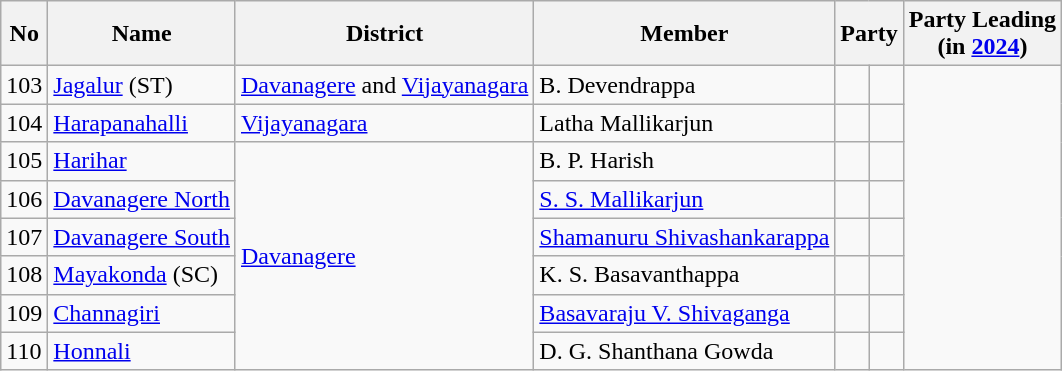<table class="wikitable">
<tr>
<th>No</th>
<th>Name</th>
<th>District</th>
<th>Member</th>
<th colspan="2">Party</th>
<th colspan="2">Party Leading<br>(in <a href='#'>2024</a>)</th>
</tr>
<tr>
<td>103</td>
<td><a href='#'>Jagalur</a> (ST)</td>
<td><a href='#'>Davanagere</a> and <a href='#'>Vijayanagara</a></td>
<td>B. Devendrappa</td>
<td></td>
<td></td>
</tr>
<tr>
<td>104</td>
<td><a href='#'>Harapanahalli</a></td>
<td><a href='#'>Vijayanagara</a></td>
<td>Latha Mallikarjun</td>
<td></td>
<td></td>
</tr>
<tr>
<td>105</td>
<td><a href='#'>Harihar</a></td>
<td rowspan="6"><a href='#'>Davanagere</a></td>
<td>B. P. Harish</td>
<td></td>
<td></td>
</tr>
<tr>
<td>106</td>
<td><a href='#'>Davanagere North</a></td>
<td><a href='#'>S. S. Mallikarjun</a></td>
<td></td>
<td></td>
</tr>
<tr>
<td>107</td>
<td><a href='#'>Davanagere South</a></td>
<td><a href='#'>Shamanuru Shivashankarappa</a></td>
<td></td>
<td></td>
</tr>
<tr>
<td>108</td>
<td><a href='#'>Mayakonda</a> (SC)</td>
<td>K. S. Basavanthappa</td>
<td></td>
<td></td>
</tr>
<tr>
<td>109</td>
<td><a href='#'>Channagiri</a></td>
<td><a href='#'>Basavaraju V. Shivaganga</a></td>
<td></td>
<td></td>
</tr>
<tr>
<td>110</td>
<td><a href='#'>Honnali</a></td>
<td>D. G. Shanthana Gowda</td>
<td></td>
<td></td>
</tr>
</table>
